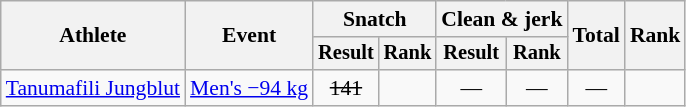<table class="wikitable" style="font-size:90%">
<tr>
<th rowspan="2">Athlete</th>
<th rowspan="2">Event</th>
<th colspan="2">Snatch</th>
<th colspan="2">Clean & jerk</th>
<th rowspan="2">Total</th>
<th rowspan="2">Rank</th>
</tr>
<tr style="font-size:95%">
<th>Result</th>
<th>Rank</th>
<th>Result</th>
<th>Rank</th>
</tr>
<tr align=center>
<td align=left><a href='#'>Tanumafili Jungblut</a></td>
<td align=left><a href='#'>Men's −94 kg</a></td>
<td><s>141</s></td>
<td></td>
<td>—</td>
<td>—</td>
<td>—</td>
<td></td>
</tr>
</table>
